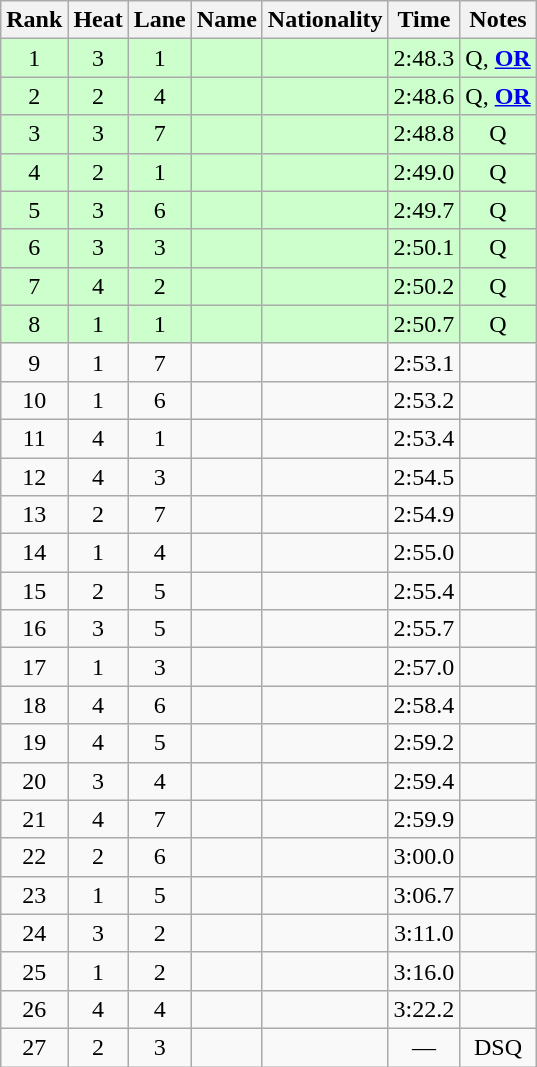<table class="wikitable sortable" style="text-align:center">
<tr>
<th>Rank</th>
<th>Heat</th>
<th>Lane</th>
<th>Name</th>
<th>Nationality</th>
<th>Time</th>
<th class="unsortable">Notes</th>
</tr>
<tr bgcolor="#ccffcc">
<td>1</td>
<td>3</td>
<td>1</td>
<td align="left"></td>
<td align="left"></td>
<td>2:48.3</td>
<td>Q, <strong><a href='#'>OR</a></strong></td>
</tr>
<tr bgcolor="#ccffcc">
<td>2</td>
<td>2</td>
<td>4</td>
<td align="left"></td>
<td align="left"></td>
<td>2:48.6</td>
<td>Q, <strong><a href='#'>OR</a></strong></td>
</tr>
<tr bgcolor="#ccffcc">
<td>3</td>
<td>3</td>
<td>7</td>
<td align="left"></td>
<td align="left"></td>
<td>2:48.8</td>
<td>Q</td>
</tr>
<tr bgcolor="#ccffcc">
<td>4</td>
<td>2</td>
<td>1</td>
<td align="left"></td>
<td align="left"></td>
<td>2:49.0</td>
<td>Q</td>
</tr>
<tr bgcolor="#ccffcc">
<td>5</td>
<td>3</td>
<td>6</td>
<td align="left"></td>
<td align="left"></td>
<td>2:49.7</td>
<td>Q</td>
</tr>
<tr bgcolor="#ccffcc">
<td>6</td>
<td>3</td>
<td>3</td>
<td align="left"></td>
<td align="left"></td>
<td>2:50.1</td>
<td>Q</td>
</tr>
<tr bgcolor="#ccffcc">
<td>7</td>
<td>4</td>
<td>2</td>
<td align="left"></td>
<td align="left"></td>
<td>2:50.2</td>
<td>Q</td>
</tr>
<tr bgcolor="#ccffcc">
<td>8</td>
<td>1</td>
<td>1</td>
<td align="left"></td>
<td align="left"></td>
<td>2:50.7</td>
<td>Q</td>
</tr>
<tr>
<td>9</td>
<td>1</td>
<td>7</td>
<td align="left"></td>
<td align="left"></td>
<td>2:53.1</td>
<td></td>
</tr>
<tr>
<td>10</td>
<td>1</td>
<td>6</td>
<td align="left"></td>
<td align="left"></td>
<td>2:53.2</td>
<td></td>
</tr>
<tr>
<td>11</td>
<td>4</td>
<td>1</td>
<td align="left"></td>
<td align="left"></td>
<td>2:53.4</td>
<td></td>
</tr>
<tr>
<td>12</td>
<td>4</td>
<td>3</td>
<td align="left"></td>
<td align="left"></td>
<td>2:54.5</td>
<td></td>
</tr>
<tr>
<td>13</td>
<td>2</td>
<td>7</td>
<td align="left"></td>
<td align="left"></td>
<td>2:54.9</td>
<td></td>
</tr>
<tr>
<td>14</td>
<td>1</td>
<td>4</td>
<td align="left"></td>
<td align="left"></td>
<td>2:55.0</td>
<td></td>
</tr>
<tr>
<td>15</td>
<td>2</td>
<td>5</td>
<td align="left"></td>
<td align="left"></td>
<td>2:55.4</td>
<td></td>
</tr>
<tr>
<td>16</td>
<td>3</td>
<td>5</td>
<td align="left"></td>
<td align="left"></td>
<td>2:55.7</td>
<td></td>
</tr>
<tr>
<td>17</td>
<td>1</td>
<td>3</td>
<td align="left"></td>
<td align="left"></td>
<td>2:57.0</td>
<td></td>
</tr>
<tr>
<td>18</td>
<td>4</td>
<td>6</td>
<td align="left"></td>
<td align="left"></td>
<td>2:58.4</td>
<td></td>
</tr>
<tr>
<td>19</td>
<td>4</td>
<td>5</td>
<td align="left"></td>
<td align="left"></td>
<td>2:59.2</td>
<td></td>
</tr>
<tr>
<td>20</td>
<td>3</td>
<td>4</td>
<td align="left"></td>
<td align="left"></td>
<td>2:59.4</td>
<td></td>
</tr>
<tr>
<td>21</td>
<td>4</td>
<td>7</td>
<td align="left"></td>
<td align="left"></td>
<td>2:59.9</td>
<td></td>
</tr>
<tr>
<td>22</td>
<td>2</td>
<td>6</td>
<td align="left"></td>
<td align="left"></td>
<td>3:00.0</td>
<td></td>
</tr>
<tr>
<td>23</td>
<td>1</td>
<td>5</td>
<td align="left"></td>
<td align="left"></td>
<td>3:06.7</td>
<td></td>
</tr>
<tr>
<td>24</td>
<td>3</td>
<td>2</td>
<td align="left"></td>
<td align="left"></td>
<td>3:11.0</td>
<td></td>
</tr>
<tr>
<td>25</td>
<td>1</td>
<td>2</td>
<td align="left"></td>
<td align="left"></td>
<td>3:16.0</td>
<td></td>
</tr>
<tr>
<td>26</td>
<td>4</td>
<td>4</td>
<td align="left"></td>
<td align="left"></td>
<td>3:22.2</td>
<td></td>
</tr>
<tr>
<td>27</td>
<td>2</td>
<td>3</td>
<td align="left"></td>
<td align="left"></td>
<td>—</td>
<td>DSQ</td>
</tr>
</table>
